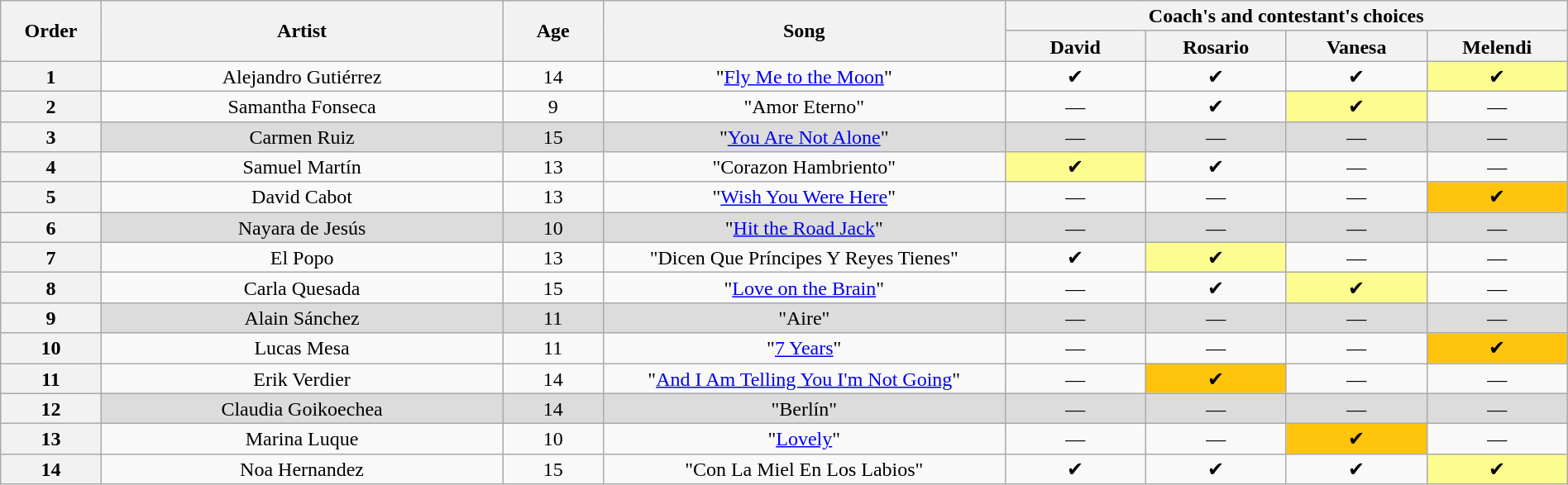<table class="wikitable" style="text-align:center; line-height:17px; width:100%">
<tr>
<th rowspan="2" scope="col" style="width:05%">Order</th>
<th rowspan="2" scope="col" style="width:20%">Artist</th>
<th rowspan="2" scope="col" style="width:05%">Age</th>
<th rowspan="2" scope="col" style="width:20%">Song</th>
<th colspan="4" scope="col" style="width:32%">Coach's and contestant's choices</th>
</tr>
<tr>
<th style="width:07%">David</th>
<th style="width:07%">Rosario</th>
<th style="width:07%">Vanesa</th>
<th style="width:07%">Melendi</th>
</tr>
<tr>
<th>1</th>
<td>Alejandro Gutiérrez</td>
<td>14</td>
<td>"<a href='#'>Fly Me to the Moon</a>"</td>
<td>✔</td>
<td>✔</td>
<td>✔</td>
<td style="background:#fdfc8f">✔</td>
</tr>
<tr>
<th>2</th>
<td>Samantha Fonseca</td>
<td>9</td>
<td>"Amor Eterno"</td>
<td>—</td>
<td>✔</td>
<td style="background:#fdfc8f">✔</td>
<td>—</td>
</tr>
<tr style="background:#dcdcdc">
<th>3</th>
<td>Carmen Ruiz</td>
<td>15</td>
<td>"<a href='#'>You Are Not Alone</a>"</td>
<td>—</td>
<td>—</td>
<td>—</td>
<td>—</td>
</tr>
<tr>
<th>4</th>
<td>Samuel Martín</td>
<td>13</td>
<td>"Corazon Hambriento"</td>
<td style="background:#fdfc8f">✔</td>
<td>✔</td>
<td>—</td>
<td>—</td>
</tr>
<tr>
<th>5</th>
<td>David Cabot</td>
<td>13</td>
<td>"<a href='#'>Wish You Were Here</a>"</td>
<td>—</td>
<td>—</td>
<td>—</td>
<td style="background:#ffc40c">✔</td>
</tr>
<tr style="background:#dcdcdc">
<th>6</th>
<td>Nayara de Jesús</td>
<td>10</td>
<td>"<a href='#'>Hit the Road Jack</a>"</td>
<td>—</td>
<td>—</td>
<td>—</td>
<td>—</td>
</tr>
<tr>
<th>7</th>
<td>El Popo</td>
<td>13</td>
<td>"Dicen Que Príncipes Y Reyes Tienes"</td>
<td>✔</td>
<td style="background:#fdfc8f">✔</td>
<td>—</td>
<td>—</td>
</tr>
<tr>
<th>8</th>
<td>Carla Quesada</td>
<td>15</td>
<td>"<a href='#'>Love on the Brain</a>"</td>
<td>—</td>
<td>✔</td>
<td style="background:#fdfc8f">✔</td>
<td>—</td>
</tr>
<tr style="background:#dcdcdc">
<th>9</th>
<td>Alain Sánchez</td>
<td>11</td>
<td>"Aire"</td>
<td>—</td>
<td>—</td>
<td>—</td>
<td>—</td>
</tr>
<tr>
<th>10</th>
<td>Lucas Mesa</td>
<td>11</td>
<td>"<a href='#'>7 Years</a>"</td>
<td>—</td>
<td>—</td>
<td>—</td>
<td style="background:#ffc40c">✔</td>
</tr>
<tr>
<th>11</th>
<td>Erik Verdier</td>
<td>14</td>
<td>"<a href='#'>And I Am Telling You I'm Not Going</a>"</td>
<td>—</td>
<td style="background:#ffc40c">✔</td>
<td>—</td>
<td>—</td>
</tr>
<tr style="background:#dcdcdc">
<th>12</th>
<td>Claudia Goikoechea</td>
<td>14</td>
<td>"Berlín"</td>
<td>—</td>
<td>—</td>
<td>—</td>
<td>—</td>
</tr>
<tr>
<th>13</th>
<td>Marina Luque</td>
<td>10</td>
<td>"<a href='#'>Lovely</a>"</td>
<td>—</td>
<td>—</td>
<td style="background:#ffc40c">✔</td>
<td>—</td>
</tr>
<tr>
<th>14</th>
<td>Noa Hernandez</td>
<td>15</td>
<td>"Con La Miel En Los Labios"</td>
<td>✔</td>
<td>✔</td>
<td>✔</td>
<td style="background:#fdfc8f">✔</td>
</tr>
</table>
